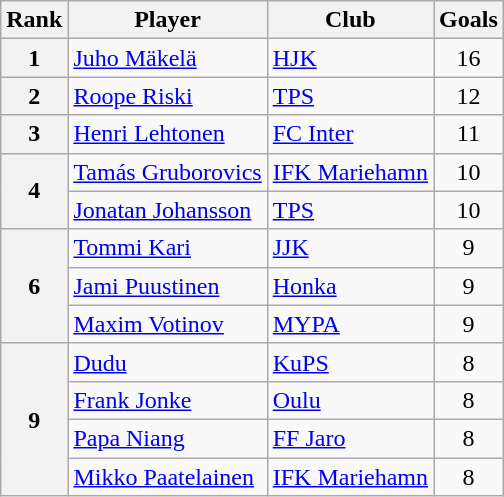<table class="wikitable" style="text-align:center">
<tr>
<th>Rank</th>
<th>Player</th>
<th>Club</th>
<th>Goals</th>
</tr>
<tr>
<th>1</th>
<td align="left"> <a href='#'>Juho Mäkelä</a></td>
<td align="left"><a href='#'>HJK</a></td>
<td>16</td>
</tr>
<tr>
<th>2</th>
<td align="left"> <a href='#'>Roope Riski</a></td>
<td align="left"><a href='#'>TPS</a></td>
<td>12</td>
</tr>
<tr>
<th>3</th>
<td align="left"> <a href='#'>Henri Lehtonen</a></td>
<td align="left"><a href='#'>FC Inter</a></td>
<td>11</td>
</tr>
<tr>
<th rowspan="2">4</th>
<td align="left"> <a href='#'>Tamás Gruborovics</a></td>
<td align="left"><a href='#'>IFK Mariehamn</a></td>
<td>10</td>
</tr>
<tr>
<td align="left"> <a href='#'>Jonatan Johansson</a></td>
<td align="left"><a href='#'>TPS</a></td>
<td>10</td>
</tr>
<tr>
<th rowspan="3">6</th>
<td align="left"> <a href='#'>Tommi Kari</a></td>
<td align="left"><a href='#'>JJK</a></td>
<td>9</td>
</tr>
<tr>
<td align="left"> <a href='#'>Jami Puustinen</a></td>
<td align="left"><a href='#'>Honka</a></td>
<td>9</td>
</tr>
<tr>
<td align="left"> <a href='#'>Maxim Votinov</a></td>
<td align="left"><a href='#'>MYPA</a></td>
<td>9</td>
</tr>
<tr>
<th rowspan="4">9</th>
<td align="left"> <a href='#'>Dudu</a></td>
<td align="left"><a href='#'>KuPS</a></td>
<td>8</td>
</tr>
<tr>
<td align="left"> <a href='#'>Frank Jonke</a></td>
<td align="left"><a href='#'>Oulu</a></td>
<td>8</td>
</tr>
<tr>
<td align="left"> <a href='#'>Papa Niang</a></td>
<td align="left"><a href='#'>FF Jaro</a></td>
<td>8</td>
</tr>
<tr>
<td align="left"> <a href='#'>Mikko Paatelainen</a></td>
<td align="left"><a href='#'>IFK Mariehamn</a></td>
<td>8</td>
</tr>
</table>
